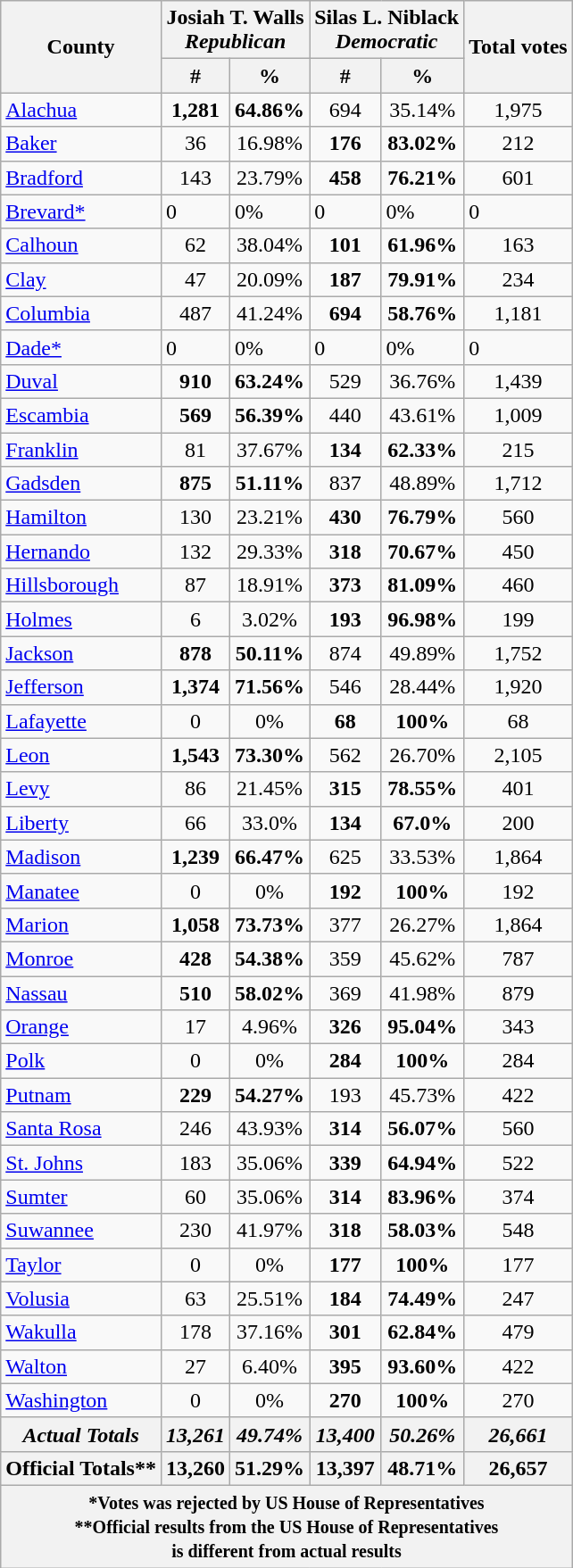<table class="wikitable sortable">
<tr>
<th rowspan="2">County</th>
<th colspan="2" style="text-align: center;" >Josiah T. Walls <br> <em>Republican</em></th>
<th colspan="2" style="text-align: center;" >Silas L. Niblack <br><em>Democratic</em></th>
<th rowspan="2">Total votes</th>
</tr>
<tr>
<th colspan="1" style="text-align: center;" >#</th>
<th colspan="1" style="text-align: center;" >%</th>
<th colspan="1" style="text-align: center;" >#</th>
<th colspan="1" style="text-align: center;" >%</th>
</tr>
<tr>
<td><a href='#'>Alachua</a></td>
<td align="center"><strong>1,281</strong></td>
<td align="center"><strong>64.86%</strong></td>
<td align="center">694</td>
<td align="center">35.14%</td>
<td align="center">1,975</td>
</tr>
<tr>
<td><a href='#'>Baker</a></td>
<td align="center">36</td>
<td align="center">16.98%</td>
<td align="center"><strong>176</strong></td>
<td align="center"><strong>83.02%</strong></td>
<td align="center">212</td>
</tr>
<tr>
<td><a href='#'>Bradford</a></td>
<td align="center">143</td>
<td align="center">23.79%</td>
<td align="center"><strong>458</strong></td>
<td align="center"><strong>76.21%</strong></td>
<td align="center">601</td>
</tr>
<tr>
<td><a href='#'>Brevard*</a></td>
<td>0</td>
<td>0%</td>
<td>0</td>
<td>0%</td>
<td>0</td>
</tr>
<tr>
<td><a href='#'>Calhoun</a></td>
<td align="center">62</td>
<td align="center">38.04%</td>
<td align="center"><strong>101</strong></td>
<td align="center"><strong>61.96%</strong></td>
<td align="center">163</td>
</tr>
<tr>
<td><a href='#'>Clay</a></td>
<td align="center">47</td>
<td align="center">20.09%</td>
<td align="center"><strong>187</strong></td>
<td align="center"><strong>79.91%</strong></td>
<td align="center">234</td>
</tr>
<tr>
<td><a href='#'>Columbia</a></td>
<td align="center">487</td>
<td align="center">41.24%</td>
<td align="center"><strong>694</strong></td>
<td align="center"><strong>58.76%</strong></td>
<td align="center">1,181</td>
</tr>
<tr>
<td><a href='#'>Dade*</a></td>
<td>0</td>
<td>0%</td>
<td>0</td>
<td>0%</td>
<td>0</td>
</tr>
<tr>
<td><a href='#'>Duval</a></td>
<td align="center"><strong>910</strong></td>
<td align="center"><strong>63.24%</strong></td>
<td align="center">529</td>
<td align="center">36.76%</td>
<td align="center">1,439</td>
</tr>
<tr>
<td><a href='#'>Escambia</a></td>
<td align="center"><strong>569</strong></td>
<td align="center"><strong>56.39%</strong></td>
<td align="center">440</td>
<td align="center">43.61%</td>
<td align="center">1,009</td>
</tr>
<tr>
<td><a href='#'>Franklin</a></td>
<td align="center">81</td>
<td align="center">37.67%</td>
<td align="center"><strong>134</strong></td>
<td align="center"><strong>62.33%</strong></td>
<td align="center">215</td>
</tr>
<tr>
<td><a href='#'>Gadsden</a></td>
<td align="center"><strong>875</strong></td>
<td align="center"><strong>51.11%</strong></td>
<td align="center">837</td>
<td align="center">48.89%</td>
<td align="center">1,712</td>
</tr>
<tr>
<td><a href='#'>Hamilton</a></td>
<td align="center">130</td>
<td align="center">23.21%</td>
<td align="center"><strong>430</strong></td>
<td align="center"><strong>76.79%</strong></td>
<td align="center">560</td>
</tr>
<tr>
<td><a href='#'>Hernando</a></td>
<td align="center">132</td>
<td align="center">29.33%</td>
<td align="center"><strong>318</strong></td>
<td align="center"><strong>70.67%</strong></td>
<td align="center">450</td>
</tr>
<tr>
<td><a href='#'>Hillsborough</a></td>
<td align="center">87</td>
<td align="center">18.91%</td>
<td align="center"><strong>373</strong></td>
<td align="center"><strong>81.09%</strong></td>
<td align="center">460</td>
</tr>
<tr>
<td><a href='#'>Holmes</a></td>
<td align="center">6</td>
<td align="center">3.02%</td>
<td align="center"><strong>193</strong></td>
<td align="center"><strong>96.98%</strong></td>
<td align="center">199</td>
</tr>
<tr>
<td><a href='#'>Jackson</a></td>
<td align="center"><strong>878</strong></td>
<td align="center"><strong>50.11%</strong></td>
<td align="center">874</td>
<td align="center">49.89%</td>
<td align="center">1,752</td>
</tr>
<tr>
<td><a href='#'>Jefferson</a></td>
<td align="center"><strong>1,374</strong></td>
<td align="center"><strong>71.56%</strong></td>
<td align="center">546</td>
<td align="center">28.44%</td>
<td align="center">1,920</td>
</tr>
<tr>
<td><a href='#'>Lafayette</a></td>
<td align="center">0</td>
<td align="center">0%</td>
<td align="center"><strong>68</strong></td>
<td align="center"><strong>100%</strong></td>
<td align="center">68</td>
</tr>
<tr>
<td><a href='#'>Leon</a></td>
<td align="center"><strong>1,543</strong></td>
<td align="center"><strong>73.30%</strong></td>
<td align="center">562</td>
<td align="center">26.70%</td>
<td align="center">2,105</td>
</tr>
<tr>
<td><a href='#'>Levy</a></td>
<td align="center">86</td>
<td align="center">21.45%</td>
<td align="center"><strong>315</strong></td>
<td align="center"><strong>78.55%</strong></td>
<td align="center">401</td>
</tr>
<tr>
<td><a href='#'>Liberty</a></td>
<td align="center">66</td>
<td align="center">33.0%</td>
<td align="center"><strong>134</strong></td>
<td align="center"><strong>67.0%</strong></td>
<td align="center">200</td>
</tr>
<tr>
<td><a href='#'>Madison</a></td>
<td align="center"><strong>1,239</strong></td>
<td align="center"><strong>66.47%</strong></td>
<td align="center">625</td>
<td align="center">33.53%</td>
<td align="center">1,864</td>
</tr>
<tr>
<td><a href='#'>Manatee</a></td>
<td align="center">0</td>
<td align="center">0%</td>
<td align="center"><strong>192</strong></td>
<td align="center"><strong>100%</strong></td>
<td align="center">192</td>
</tr>
<tr>
<td><a href='#'>Marion</a></td>
<td align="center"><strong>1,058</strong></td>
<td align="center"><strong>73.73%</strong></td>
<td align="center">377</td>
<td align="center">26.27%</td>
<td align="center">1,864</td>
</tr>
<tr>
<td><a href='#'>Monroe</a></td>
<td align="center"><strong>428</strong></td>
<td align="center"><strong>54.38%</strong></td>
<td align="center">359</td>
<td align="center">45.62%</td>
<td align="center">787</td>
</tr>
<tr>
<td><a href='#'>Nassau</a></td>
<td align="center"><strong>510</strong></td>
<td align="center"><strong>58.02%</strong></td>
<td align="center">369</td>
<td align="center">41.98%</td>
<td align="center">879</td>
</tr>
<tr>
<td><a href='#'>Orange</a></td>
<td align="center">17</td>
<td align="center">4.96%</td>
<td align="center"><strong>326</strong></td>
<td align="center"><strong>95.04%</strong></td>
<td align="center">343</td>
</tr>
<tr>
<td><a href='#'>Polk</a></td>
<td align="center">0</td>
<td align="center">0%</td>
<td align="center"><strong>284</strong></td>
<td align="center"><strong>100%</strong></td>
<td align="center">284</td>
</tr>
<tr>
<td><a href='#'>Putnam</a></td>
<td align="center"><strong>229</strong></td>
<td align="center"><strong>54.27%</strong></td>
<td align="center">193</td>
<td align="center">45.73%</td>
<td align="center">422</td>
</tr>
<tr>
<td><a href='#'>Santa Rosa</a></td>
<td align="center">246</td>
<td align="center">43.93%</td>
<td align="center"><strong>314</strong></td>
<td align="center"><strong>56.07%</strong></td>
<td align="center">560</td>
</tr>
<tr>
<td><a href='#'>St. Johns</a></td>
<td align="center">183</td>
<td align="center">35.06%</td>
<td align="center"><strong>339</strong></td>
<td align="center"><strong>64.94%</strong></td>
<td align="center">522</td>
</tr>
<tr>
<td><a href='#'>Sumter</a></td>
<td align="center">60</td>
<td align="center">35.06%</td>
<td align="center"><strong>314</strong></td>
<td align="center"><strong>83.96%</strong></td>
<td align="center">374</td>
</tr>
<tr>
<td><a href='#'>Suwannee</a></td>
<td align="center">230</td>
<td align="center">41.97%</td>
<td align="center"><strong>318</strong></td>
<td align="center"><strong>58.03%</strong></td>
<td align="center">548</td>
</tr>
<tr>
<td><a href='#'>Taylor</a></td>
<td align="center">0</td>
<td align="center">0%</td>
<td align="center"><strong>177</strong></td>
<td align="center"><strong>100%</strong></td>
<td align="center">177</td>
</tr>
<tr>
<td><a href='#'>Volusia</a></td>
<td align="center">63</td>
<td align="center">25.51%</td>
<td align="center"><strong>184</strong></td>
<td align="center"><strong>74.49%</strong></td>
<td align="center">247</td>
</tr>
<tr>
<td><a href='#'>Wakulla</a></td>
<td align="center">178</td>
<td align="center">37.16%</td>
<td align="center"><strong>301</strong></td>
<td align="center"><strong>62.84%</strong></td>
<td align="center">479</td>
</tr>
<tr>
<td><a href='#'>Walton</a></td>
<td align="center">27</td>
<td align="center">6.40%</td>
<td align="center"><strong>395</strong></td>
<td align="center"><strong>93.60%</strong></td>
<td align="center">422</td>
</tr>
<tr>
<td><a href='#'>Washington</a></td>
<td align="center">0</td>
<td align="center">0%</td>
<td align="center"><strong>270</strong></td>
<td align="center"><strong>100%</strong></td>
<td align="center">270</td>
</tr>
<tr>
<th><em>Actual Totals</em></th>
<th><em>13,261</em></th>
<th><em>49.74%</em></th>
<th><em>13,400</em></th>
<th><em>50.26%</em></th>
<th><em>26,661</em></th>
</tr>
<tr>
<th>Official Totals**</th>
<th><strong>13,260</strong></th>
<th><strong>51.29%</strong></th>
<th><strong>13,397</strong></th>
<th><strong>48.71%</strong></th>
<th><strong>26,657</strong></th>
</tr>
<tr>
<th colspan="6"><small>*Votes was rejected by US House of Representatives</small><br> <small>**Official results from the US House of Representatives <br> is different from actual results</small></th>
</tr>
</table>
